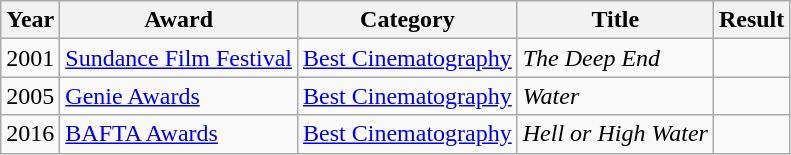<table class="wikitable">
<tr>
<th>Year</th>
<th>Award</th>
<th>Category</th>
<th>Title</th>
<th>Result</th>
</tr>
<tr>
<td>2001</td>
<td><a href='#'>Sundance Film Festival</a></td>
<td><a href='#'>Best Cinematography</a></td>
<td><em>The Deep End</em></td>
<td></td>
</tr>
<tr>
<td>2005</td>
<td><a href='#'>Genie Awards</a></td>
<td><a href='#'>Best Cinematography</a></td>
<td><em>Water</em></td>
<td></td>
</tr>
<tr>
<td>2016</td>
<td><a href='#'>BAFTA Awards</a></td>
<td><a href='#'>Best Cinematography</a></td>
<td><em>Hell or High Water</em></td>
<td></td>
</tr>
</table>
